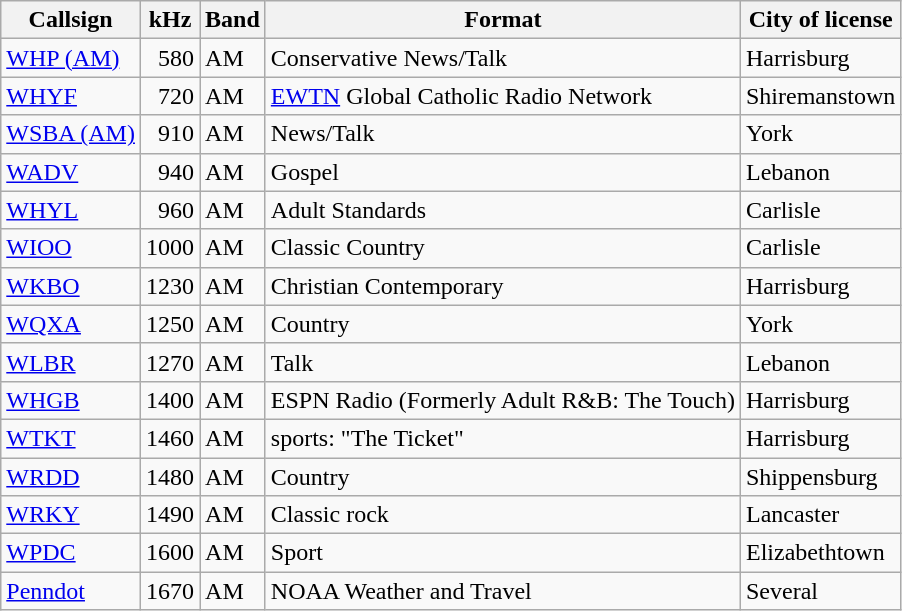<table class="wikitable">
<tr>
<th>Callsign</th>
<th>kHz</th>
<th>Band</th>
<th>Format</th>
<th>City of license</th>
</tr>
<tr>
<td><a href='#'>WHP (AM)</a></td>
<td align="right">580</td>
<td>AM</td>
<td>Conservative News/Talk</td>
<td>Harrisburg</td>
</tr>
<tr>
<td><a href='#'>WHYF</a></td>
<td align="right">720</td>
<td>AM</td>
<td><a href='#'>EWTN</a> Global Catholic Radio Network</td>
<td>Shiremanstown</td>
</tr>
<tr>
<td><a href='#'>WSBA (AM)</a></td>
<td align="right">910</td>
<td>AM</td>
<td>News/Talk</td>
<td>York</td>
</tr>
<tr>
<td><a href='#'>WADV</a></td>
<td align="right">940</td>
<td>AM</td>
<td>Gospel</td>
<td>Lebanon</td>
</tr>
<tr>
<td><a href='#'>WHYL</a></td>
<td align="right">960</td>
<td>AM</td>
<td>Adult Standards</td>
<td>Carlisle</td>
</tr>
<tr>
<td><a href='#'>WIOO</a></td>
<td align="right">1000</td>
<td>AM</td>
<td>Classic Country</td>
<td>Carlisle</td>
</tr>
<tr>
<td><a href='#'>WKBO</a></td>
<td align="right">1230</td>
<td>AM</td>
<td>Christian Contemporary</td>
<td>Harrisburg</td>
</tr>
<tr>
<td><a href='#'>WQXA</a></td>
<td align="right">1250</td>
<td>AM</td>
<td>Country</td>
<td>York</td>
</tr>
<tr>
<td><a href='#'>WLBR</a></td>
<td align="right">1270</td>
<td>AM</td>
<td>Talk</td>
<td>Lebanon</td>
</tr>
<tr>
<td><a href='#'>WHGB</a></td>
<td align="right">1400</td>
<td>AM</td>
<td>ESPN Radio (Formerly Adult R&B: The Touch)</td>
<td>Harrisburg</td>
</tr>
<tr>
<td><a href='#'>WTKT</a></td>
<td align="right">1460</td>
<td>AM</td>
<td>sports: "The Ticket"</td>
<td>Harrisburg</td>
</tr>
<tr>
<td><a href='#'>WRDD</a></td>
<td align="right">1480</td>
<td>AM</td>
<td>Country</td>
<td>Shippensburg</td>
</tr>
<tr>
<td><a href='#'>WRKY</a></td>
<td align="right">1490</td>
<td>AM</td>
<td>Classic rock</td>
<td>Lancaster</td>
</tr>
<tr>
<td><a href='#'>WPDC</a></td>
<td align="right">1600</td>
<td>AM</td>
<td>Sport</td>
<td>Elizabethtown</td>
</tr>
<tr>
<td><a href='#'>Penndot</a></td>
<td align="right">1670</td>
<td>AM</td>
<td>NOAA Weather and Travel</td>
<td>Several</td>
</tr>
</table>
